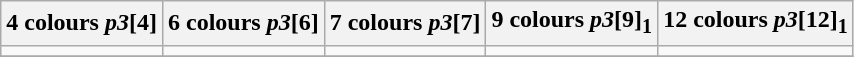<table class="wikitable">
<tr>
<th>4 colours <em>p3</em>[4]</th>
<th>6 colours <em>p3</em>[6]</th>
<th>7 colours <em>p3</em>[7]</th>
<th>9 colours <em>p3</em>[9]<sub>1</sub></th>
<th>12 colours <em>p3</em>[12]<sub>1</sub></th>
</tr>
<tr>
<td></td>
<td></td>
<td></td>
<td></td>
<td></td>
</tr>
<tr>
</tr>
</table>
